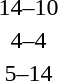<table style="text-align:center">
<tr>
<th width=200></th>
<th width=100></th>
<th width=200></th>
</tr>
<tr>
<td align=right><strong></strong></td>
<td>14–10</td>
<td align=left></td>
</tr>
<tr>
<td align=right><strong></strong></td>
<td>4–4</td>
<td align=left><strong></strong></td>
</tr>
<tr>
<td align=right></td>
<td>5–14</td>
<td align=left><strong></strong></td>
</tr>
</table>
